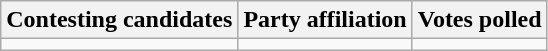<table class="wikitable sortable">
<tr>
<th>Contesting candidates</th>
<th>Party affiliation</th>
<th>Votes polled</th>
</tr>
<tr>
<td></td>
<td></td>
<td></td>
</tr>
</table>
